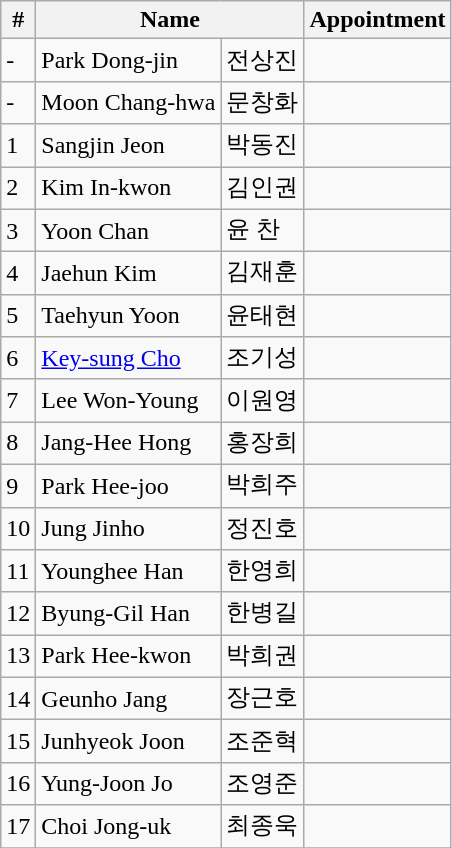<table class="wikitable sortable">
<tr>
<th>#</th>
<th colspan=2>Name</th>
<th>Appointment</th>
</tr>
<tr>
<td>-</td>
<td>Park Dong-jin</td>
<td>전상진</td>
<td></td>
</tr>
<tr>
<td>-</td>
<td>Moon Chang-hwa</td>
<td>문창화</td>
<td></td>
</tr>
<tr>
<td>1</td>
<td>Sangjin Jeon</td>
<td>박동진</td>
<td></td>
</tr>
<tr>
<td>2</td>
<td>Kim In-kwon</td>
<td>김인권</td>
<td></td>
</tr>
<tr>
<td>3</td>
<td>Yoon Chan</td>
<td>윤 찬</td>
<td></td>
</tr>
<tr>
<td>4</td>
<td>Jaehun Kim</td>
<td>김재훈</td>
<td></td>
</tr>
<tr>
<td>5</td>
<td>Taehyun Yoon</td>
<td>윤태현</td>
<td></td>
</tr>
<tr>
<td>6</td>
<td><a href='#'>Key-sung Cho</a></td>
<td>조기성</td>
<td></td>
</tr>
<tr>
<td>7</td>
<td>Lee Won-Young</td>
<td>이원영</td>
<td></td>
</tr>
<tr>
<td>8</td>
<td>Jang-Hee Hong</td>
<td>홍장희</td>
<td></td>
</tr>
<tr>
<td>9</td>
<td>Park Hee-joo</td>
<td>박희주</td>
<td></td>
</tr>
<tr>
<td>10</td>
<td>Jung Jinho</td>
<td>정진호</td>
<td></td>
</tr>
<tr>
<td>11</td>
<td>Younghee Han</td>
<td>한영희</td>
<td></td>
</tr>
<tr>
<td>12</td>
<td>Byung-Gil Han</td>
<td>한병길</td>
<td></td>
</tr>
<tr>
<td>13</td>
<td>Park Hee-kwon</td>
<td>박희권</td>
<td></td>
</tr>
<tr>
<td>14</td>
<td>Geunho Jang</td>
<td>장근호</td>
<td></td>
</tr>
<tr>
<td>15</td>
<td>Junhyeok Joon</td>
<td>조준혁</td>
<td></td>
</tr>
<tr>
<td>16</td>
<td>Yung-Joon Jo</td>
<td>조영준</td>
<td></td>
</tr>
<tr>
<td>17</td>
<td>Choi Jong-uk</td>
<td>최종욱</td>
<td></td>
</tr>
<tr>
</tr>
</table>
